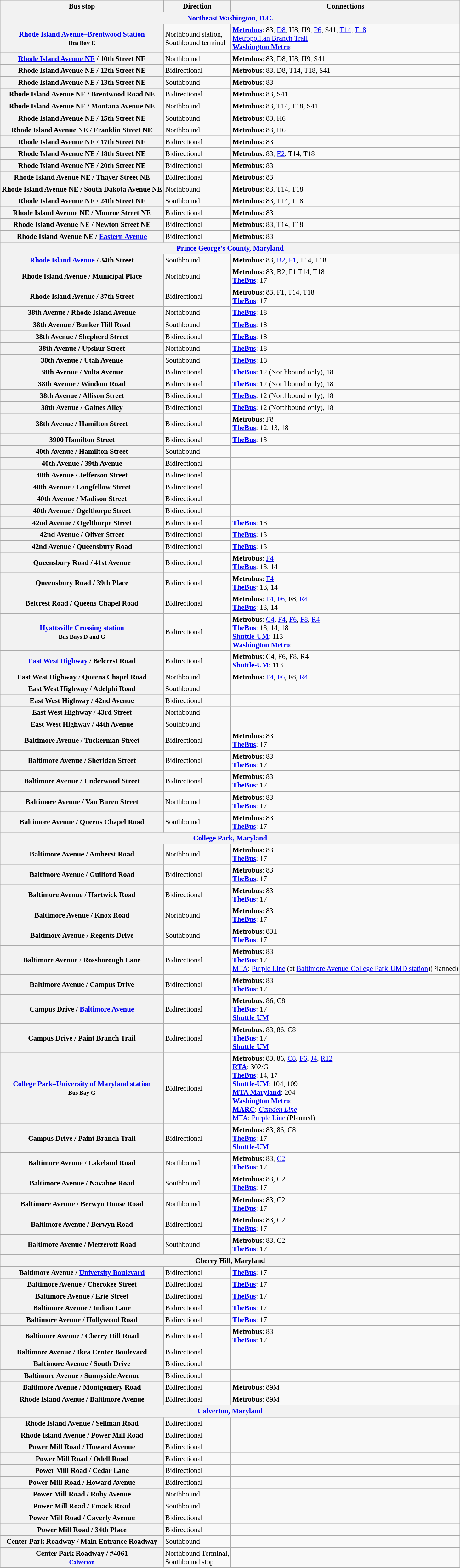<table class="wikitable collapsible collapsed" style="font-size: 95%;">
<tr>
<th>Bus stop</th>
<th>Direction</th>
<th>Connections</th>
</tr>
<tr>
<th colspan="3"><a href='#'>Northeast Washington, D.C.</a></th>
</tr>
<tr>
<th><a href='#'>Rhode Island Avenue–Brentwood Station</a><br><small>Bus Bay E</small></th>
<td>Northbound station,<br>Southbound terminal</td>
<td> <strong><a href='#'>Metrobus</a></strong>: 83, <a href='#'>D8</a>, H8, H9, <a href='#'>P6</a>, S41, <a href='#'>T14</a>, <a href='#'>T18</a><br> <a href='#'>Metropolitan Branch Trail</a><br> <strong><a href='#'>Washington Metro</a></strong>: </td>
</tr>
<tr>
<th><a href='#'>Rhode Island Avenue NE</a> / 10th Street NE</th>
<td>Northbound</td>
<td> <strong>Metrobus</strong>: 83, D8, H8, H9, S41</td>
</tr>
<tr>
<th>Rhode Island Avenue NE / 12th Street NE</th>
<td>Bidirectional</td>
<td> <strong>Metrobus</strong>: 83, D8, T14, T18, S41</td>
</tr>
<tr>
<th>Rhode Island Avenue NE / 13th Street NE</th>
<td>Southbound</td>
<td> <strong>Metrobus</strong>: 83</td>
</tr>
<tr>
<th>Rhode Island Avenue NE / Brentwood Road NE</th>
<td>Bidirectional</td>
<td> <strong>Metrobus</strong>: 83, S41</td>
</tr>
<tr>
<th>Rhode Island Avenue NE / Montana Avenue NE</th>
<td>Northbound</td>
<td> <strong>Metrobus</strong>: 83, T14, T18, S41</td>
</tr>
<tr>
<th>Rhode Island Avenue NE / 15th Street NE</th>
<td>Southbound</td>
<td> <strong>Metrobus</strong>: 83, H6</td>
</tr>
<tr>
<th>Rhode Island Avenue NE / Franklin Street NE</th>
<td>Northbound</td>
<td> <strong>Metrobus</strong>: 83, H6</td>
</tr>
<tr>
<th>Rhode Island Avenue NE / 17th Street NE</th>
<td>Bidirectional</td>
<td> <strong>Metrobus</strong>: 83</td>
</tr>
<tr>
<th>Rhode Island Avenue NE / 18th Street NE</th>
<td>Bidirectional</td>
<td> <strong>Metrobus</strong>: 83, <a href='#'>E2</a>, T14, T18</td>
</tr>
<tr>
<th>Rhode Island Avenue NE / 20th Street NE</th>
<td>Bidirectional</td>
<td> <strong>Metrobus</strong>: 83</td>
</tr>
<tr>
<th>Rhode Island Avenue NE / Thayer Street NE</th>
<td>Bidirectional</td>
<td> <strong>Metrobus</strong>: 83</td>
</tr>
<tr>
<th>Rhode Island Avenue NE / South Dakota Avenue NE</th>
<td>Northbound</td>
<td> <strong>Metrobus</strong>: 83, T14, T18</td>
</tr>
<tr>
<th>Rhode Island Avenue NE / 24th Street NE</th>
<td>Southbound</td>
<td> <strong>Metrobus</strong>: 83, T14, T18</td>
</tr>
<tr>
<th>Rhode Island Avenue NE / Monroe Street NE</th>
<td>Bidirectional</td>
<td> <strong>Metrobus</strong>: 83</td>
</tr>
<tr>
<th>Rhode Island Avenue NE / Newton Street NE</th>
<td>Bidirectional</td>
<td> <strong>Metrobus</strong>: 83, T14, T18</td>
</tr>
<tr>
<th>Rhode Island Avenue NE / <a href='#'>Eastern Avenue</a></th>
<td>Bidirectional</td>
<td> <strong>Metrobus</strong>: 83</td>
</tr>
<tr>
<th colspan="3"><a href='#'>Prince George's County, Maryland</a></th>
</tr>
<tr>
<th><a href='#'>Rhode Island Avenue</a> / 34th Street</th>
<td>Southbound</td>
<td> <strong>Metrobus</strong>: 83, <a href='#'>B2</a>, <a href='#'>F1</a>, T14, T18</td>
</tr>
<tr>
<th>Rhode Island Avenue / Municipal Place</th>
<td>Northbound</td>
<td> <strong>Metrobus</strong>: 83, B2, F1 T14, T18<br> <strong><a href='#'>TheBus</a></strong>: 17</td>
</tr>
<tr>
<th>Rhode Island Avenue / 37th Street</th>
<td>Bidirectional</td>
<td> <strong>Metrobus</strong>: 83, F1, T14, T18<br> <strong><a href='#'>TheBus</a></strong>: 17</td>
</tr>
<tr>
<th>38th Avenue / Rhode Island Avenue</th>
<td>Northbound</td>
<td> <strong><a href='#'>TheBus</a></strong>: 18</td>
</tr>
<tr>
<th>38th Avenue / Bunker Hill Road</th>
<td>Southbound</td>
<td> <strong><a href='#'>TheBus</a></strong>: 18</td>
</tr>
<tr>
<th>38th Avenue / Shepherd Street</th>
<td>Bidirectional</td>
<td> <strong><a href='#'>TheBus</a></strong>: 18</td>
</tr>
<tr>
<th>38th Avenue / Upshur Street</th>
<td>Northbound</td>
<td> <strong><a href='#'>TheBus</a></strong>: 18</td>
</tr>
<tr>
<th>38th Avenue / Utah Avenue</th>
<td>Southbound</td>
<td> <strong><a href='#'>TheBus</a></strong>: 18</td>
</tr>
<tr>
<th>38th Avenue / Volta Avenue</th>
<td>Bidirectional</td>
<td> <strong><a href='#'>TheBus</a></strong>: 12 (Northbound only), 18</td>
</tr>
<tr>
<th>38th Avenue / Windom Road</th>
<td>Bidirectional</td>
<td> <strong><a href='#'>TheBus</a></strong>: 12 (Northbound only), 18</td>
</tr>
<tr>
<th>38th Avenue / Allison Street</th>
<td>Bidirectional</td>
<td> <strong><a href='#'>TheBus</a></strong>: 12 (Northbound only), 18</td>
</tr>
<tr>
<th>38th Avenue / Gaines Alley</th>
<td>Bidirectional</td>
<td> <strong><a href='#'>TheBus</a></strong>: 12 (Northbound only), 18</td>
</tr>
<tr>
<th>38th Avenue / Hamilton Street</th>
<td>Bidirectional</td>
<td> <strong>Metrobus</strong>: F8<br> <strong><a href='#'>TheBus</a></strong>: 12, 13, 18</td>
</tr>
<tr>
<th>3900 Hamilton Street</th>
<td>Bidirectional</td>
<td> <strong><a href='#'>TheBus</a></strong>: 13</td>
</tr>
<tr>
<th>40th Avenue / Hamilton Street</th>
<td>Southbound</td>
<td></td>
</tr>
<tr>
<th>40th Avenue / 39th Avenue</th>
<td>Bidirectional</td>
<td></td>
</tr>
<tr>
<th>40th Avenue / Jefferson Street</th>
<td>Bidirectional</td>
<td></td>
</tr>
<tr>
<th>40th Avenue / Longfellow Street</th>
<td>Bidirectional</td>
<td></td>
</tr>
<tr>
<th>40th Avenue / Madison Street</th>
<td>Bidirectional</td>
<td></td>
</tr>
<tr>
<th>40th Avenue / Ogelthorpe Street</th>
<td>Bidirectional</td>
<td></td>
</tr>
<tr>
<th>42nd Avenue / Ogelthorpe Street</th>
<td>Bidirectional</td>
<td> <strong><a href='#'>TheBus</a></strong>: 13</td>
</tr>
<tr>
<th>42nd Avenue / Oliver Street</th>
<td>Bidirectional</td>
<td> <strong><a href='#'>TheBus</a></strong>: 13</td>
</tr>
<tr>
<th>42nd Avenue / Queensbury Road</th>
<td>Bidirectional</td>
<td> <strong><a href='#'>TheBus</a></strong>: 13</td>
</tr>
<tr>
<th>Queensbury Road / 41st Avenue</th>
<td>Bidirectional</td>
<td> <strong>Metrobus</strong>: <a href='#'>F4</a><br> <strong><a href='#'>TheBus</a></strong>: 13, 14</td>
</tr>
<tr>
<th>Queensbury Road / 39th Place</th>
<td>Bidirectional</td>
<td> <strong>Metrobus</strong>: <a href='#'>F4</a><br> <strong><a href='#'>TheBus</a></strong>: 13, 14</td>
</tr>
<tr>
<th>Belcrest Road / Queens Chapel Road</th>
<td>Bidirectional</td>
<td> <strong>Metrobus</strong>: <a href='#'>F4</a>, <a href='#'>F6</a>, F8, <a href='#'>R4</a><br> <strong><a href='#'>TheBus</a></strong>: 13, 14</td>
</tr>
<tr>
<th><a href='#'>Hyattsville Crossing station</a><br><small>Bus Bays D and G</small></th>
<td>Bidirectional</td>
<td> <strong>Metrobus</strong>: <a href='#'>C4</a>, <a href='#'>F4</a>, <a href='#'>F6</a>, <a href='#'>F8</a>, <a href='#'>R4</a><br> <strong><a href='#'>TheBus</a></strong>: 13, 14, 18<br> <strong><a href='#'>Shuttle-UM</a></strong>: 113<br> <strong><a href='#'>Washington Metro</a></strong>: </td>
</tr>
<tr>
<th><a href='#'>East West Highway</a> / Belcrest Road</th>
<td>Bidirectional</td>
<td> <strong>Metrobus</strong>: C4, F6, F8, R4<br> <strong><a href='#'>Shuttle-UM</a></strong>: 113</td>
</tr>
<tr>
<th>East West Highway / Queens Chapel Road</th>
<td>Northbound</td>
<td> <strong>Metrobus</strong>: <a href='#'>F4</a>, <a href='#'>F6</a>, F8, <a href='#'>R4</a></td>
</tr>
<tr>
<th>East West Highway / Adelphi Road</th>
<td>Southbound</td>
<td></td>
</tr>
<tr>
<th>East West Highway / 42nd Avenue</th>
<td>Bidirectional</td>
<td></td>
</tr>
<tr>
<th>East West Highway / 43rd Street</th>
<td>Northbound</td>
<td></td>
</tr>
<tr>
<th>East West Highway / 44th Avenue</th>
<td>Southbound</td>
<td></td>
</tr>
<tr>
<th>Baltimore Avenue / Tuckerman Street</th>
<td>Bidirectional</td>
<td> <strong>Metrobus</strong>: 83<br> <strong><a href='#'>TheBus</a></strong>: 17</td>
</tr>
<tr>
<th>Baltimore Avenue / Sheridan Street</th>
<td>Bidirectional</td>
<td> <strong>Metrobus</strong>: 83<br> <strong><a href='#'>TheBus</a></strong>: 17</td>
</tr>
<tr>
<th>Baltimore Avenue / Underwood Street</th>
<td>Bidirectional</td>
<td> <strong>Metrobus</strong>: 83<br> <strong><a href='#'>TheBus</a></strong>: 17</td>
</tr>
<tr>
<th>Baltimore Avenue / Van Buren Street</th>
<td>Northbound</td>
<td> <strong>Metrobus</strong>: 83<br> <strong><a href='#'>TheBus</a></strong>: 17</td>
</tr>
<tr>
<th>Baltimore Avenue / Queens Chapel Road</th>
<td>Southbound</td>
<td> <strong>Metrobus</strong>: 83<br> <strong><a href='#'>TheBus</a></strong>: 17</td>
</tr>
<tr>
<th colspan="3"><a href='#'>College Park, Maryland</a></th>
</tr>
<tr>
<th>Baltimore Avenue / Amherst Road</th>
<td>Northbound</td>
<td> <strong>Metrobus</strong>: 83<br> <strong><a href='#'>TheBus</a></strong>: 17</td>
</tr>
<tr>
<th>Baltimore Avenue / Guilford Road</th>
<td>Bidirectional</td>
<td> <strong>Metrobus</strong>: 83<br> <strong><a href='#'>TheBus</a></strong>: 17</td>
</tr>
<tr>
<th>Baltimore Avenue / Hartwick Road</th>
<td>Bidirectional</td>
<td> <strong>Metrobus</strong>: 83<br> <strong><a href='#'>TheBus</a></strong>: 17</td>
</tr>
<tr>
<th>Baltimore Avenue / Knox Road</th>
<td>Northbound</td>
<td> <strong>Metrobus</strong>: 83<br> <strong><a href='#'>TheBus</a></strong>: 17</td>
</tr>
<tr>
<th>Baltimore Avenue / Regents Drive</th>
<td>Southbound</td>
<td> <strong>Metrobus</strong>: 83,l<br> <strong><a href='#'>TheBus</a></strong>: 17</td>
</tr>
<tr>
<th>Baltimore Avenue / Rossborough Lane</th>
<td>Bidirectional</td>
<td> <strong>Metrobus</strong>: 83<br> <strong><a href='#'>TheBus</a></strong>: 17<br> <a href='#'>MTA</a>: <a href='#'>Purple Line</a> (at <a href='#'>Baltimore Avenue-College Park-UMD station</a>)(Planned)</td>
</tr>
<tr>
<th>Baltimore Avenue / Campus Drive</th>
<td>Bidirectional</td>
<td> <strong>Metrobus</strong>: 83<br> <strong><a href='#'>TheBus</a></strong>: 17</td>
</tr>
<tr>
<th>Campus Drive / <a href='#'>Baltimore Avenue</a></th>
<td>Bidirectional</td>
<td> <strong>Metrobus</strong>: 86, C8<br> <strong><a href='#'>TheBus</a></strong>: 17<br> <strong><a href='#'>Shuttle-UM</a></strong></td>
</tr>
<tr>
<th>Campus Drive / Paint Branch Trail</th>
<td>Bidirectional</td>
<td> <strong>Metrobus</strong>: 83, 86, C8<br> <strong><a href='#'>TheBus</a></strong>: 17<br> <strong><a href='#'>Shuttle-UM</a></strong></td>
</tr>
<tr>
<th><a href='#'>College Park–University of Maryland station</a><br><small>Bus Bay G</small></th>
<td>Bidirectional</td>
<td> <strong>Metrobus</strong>: 83, 86, <a href='#'>C8</a>, <a href='#'>F6</a>, <a href='#'>J4</a>, <a href='#'>R12</a><br> <strong><a href='#'>RTA</a></strong>: 302/G<br> <strong><a href='#'>TheBus</a></strong>: 14, 17<br> <strong><a href='#'>Shuttle-UM</a></strong>: 104, 109<br> <strong><a href='#'>MTA Maryland</a></strong>: 204<br> <strong><a href='#'>Washington Metro</a></strong>: <br> <strong><a href='#'>MARC</a></strong>: <em><a href='#'>Camden Line</a></em><br> <a href='#'>MTA</a>: <a href='#'>Purple Line</a> (Planned)</td>
</tr>
<tr>
<th>Campus Drive / Paint Branch Trail</th>
<td>Bidirectional</td>
<td> <strong>Metrobus</strong>: 83, 86, C8<br> <strong><a href='#'>TheBus</a></strong>: 17<br> <strong><a href='#'>Shuttle-UM</a></strong></td>
</tr>
<tr>
<th>Baltimore Avenue / Lakeland Road</th>
<td>Northbound</td>
<td> <strong>Metrobus</strong>: 83, <a href='#'>C2</a><br> <strong><a href='#'>TheBus</a></strong>: 17</td>
</tr>
<tr>
<th>Baltimore Avenue / Navahoe Road</th>
<td>Southbound</td>
<td> <strong>Metrobus</strong>: 83, C2<br> <strong><a href='#'>TheBus</a></strong>: 17</td>
</tr>
<tr>
<th>Baltimore Avenue / Berwyn House Road</th>
<td>Northbound</td>
<td> <strong>Metrobus</strong>: 83, C2<br> <strong><a href='#'>TheBus</a></strong>: 17</td>
</tr>
<tr>
<th>Baltimore Avenue / Berwyn Road</th>
<td>Bidirectional</td>
<td> <strong>Metrobus</strong>: 83, C2<br> <strong><a href='#'>TheBus</a></strong>: 17</td>
</tr>
<tr>
<th>Baltimore Avenue / Metzerott Road</th>
<td>Southbound</td>
<td> <strong>Metrobus</strong>: 83, C2<br> <strong><a href='#'>TheBus</a></strong>: 17</td>
</tr>
<tr>
<th colspan="3">Cherry Hill, Maryland</th>
</tr>
<tr>
<th>Baltimore Avenue / <a href='#'>University Boulevard</a></th>
<td>Bidirectional</td>
<td> <strong><a href='#'>TheBus</a></strong>: 17</td>
</tr>
<tr>
<th>Baltimore Avenue / Cherokee Street</th>
<td>Bidirectional</td>
<td> <strong><a href='#'>TheBus</a></strong>: 17</td>
</tr>
<tr>
<th>Baltimore Avenue / Erie Street</th>
<td>Bidirectional</td>
<td> <strong><a href='#'>TheBus</a></strong>: 17</td>
</tr>
<tr>
<th>Baltimore Avenue / Indian Lane</th>
<td>Bidirectional</td>
<td> <strong><a href='#'>TheBus</a></strong>: 17</td>
</tr>
<tr>
<th>Baltimore Avenue / Hollywood Road</th>
<td>Bidirectional</td>
<td> <strong><a href='#'>TheBus</a></strong>: 17</td>
</tr>
<tr>
<th>Baltimore Avenue / Cherry Hill Road</th>
<td>Bidirectional</td>
<td> <strong>Metrobus</strong>: 83<br> <strong><a href='#'>TheBus</a></strong>: 17</td>
</tr>
<tr>
<th>Baltimore Avenue / Ikea Center Boulevard</th>
<td>Bidirectional</td>
<td></td>
</tr>
<tr>
<th>Baltimore Avenue / South Drive</th>
<td>Bidirectional</td>
<td></td>
</tr>
<tr>
<th>Baltimore Avenue / Sunnyside Avenue</th>
<td>Bidirectional</td>
<td></td>
</tr>
<tr>
<th>Baltimore Avenue / Montgomery Road</th>
<td>Bidirectional</td>
<td> <strong>Metrobus</strong>: 89M</td>
</tr>
<tr>
<th>Rhode Island Avenue / Baltimore Avenue</th>
<td>Bidirectional</td>
<td> <strong>Metrobus</strong>: 89M</td>
</tr>
<tr>
<th colspan="3"><a href='#'>Calverton, Maryland</a></th>
</tr>
<tr>
<th>Rhode Island Avenue / Sellman Road</th>
<td>Bidirectional</td>
<td></td>
</tr>
<tr>
<th>Rhode Island Avenue / Power Mill Road</th>
<td>Bidirectional</td>
<td></td>
</tr>
<tr>
<th>Power Mill Road / Howard Avenue</th>
<td>Bidirectional</td>
<td></td>
</tr>
<tr>
<th>Power Mill Road / Odell Road</th>
<td>Bidirectional</td>
<td></td>
</tr>
<tr>
<th>Power Mill Road / Cedar Lane</th>
<td>Bidirectional</td>
<td></td>
</tr>
<tr>
<th>Power Mill Road / Howard Avenue</th>
<td>Bidirectional</td>
<td></td>
</tr>
<tr>
<th>Power Mill Road / Roby Avenue</th>
<td>Northbound</td>
<td></td>
</tr>
<tr>
<th>Power Mill Road / Emack Road</th>
<td>Southbound</td>
<td></td>
</tr>
<tr>
<th>Power Mill Road / Caverly Avenue</th>
<td>Bidirectional</td>
<td></td>
</tr>
<tr>
<th>Power Mill Road / 34th Place</th>
<td>Bidirectional</td>
<td></td>
</tr>
<tr>
<th>Center Park Roadway / Main Entrance Roadway</th>
<td>Southbound</td>
<td></td>
</tr>
<tr>
<th>Center Park Roadway / #4061<br><small><a href='#'>Calverton</a></small></th>
<td>Northbound Terminal,<br>Southbound stop</td>
<td></td>
</tr>
<tr>
</tr>
</table>
